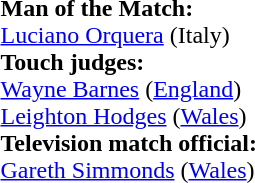<table style="width:100%">
<tr>
<td><br><strong>Man of the Match:</strong>
<br><a href='#'>Luciano Orquera</a> (Italy)<br><strong>Touch judges:</strong>
<br><a href='#'>Wayne Barnes</a> (<a href='#'>England</a>)
<br><a href='#'>Leighton Hodges</a> (<a href='#'>Wales</a>)
<br><strong>Television match official:</strong>
<br><a href='#'>Gareth Simmonds</a> (<a href='#'>Wales</a>)</td>
</tr>
</table>
